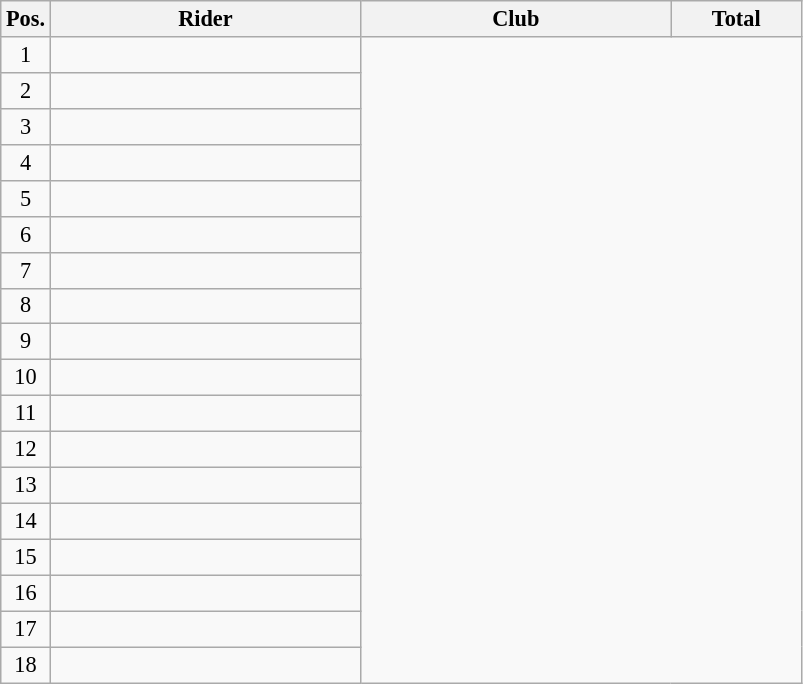<table class=wikitable style="font-size:93%;">
<tr>
<th width=25px>Pos.</th>
<th width=200px>Rider</th>
<th width=200px>Club</th>
<th width=80px>Total</th>
</tr>
<tr align=center>
<td>1</td>
<td align=left></td>
</tr>
<tr align=center>
<td>2</td>
<td align=left></td>
</tr>
<tr align=center>
<td>3</td>
<td align=left></td>
</tr>
<tr align=center>
<td>4</td>
<td align=left></td>
</tr>
<tr align=center>
<td>5</td>
<td align=left></td>
</tr>
<tr align=center>
<td>6</td>
<td align=left></td>
</tr>
<tr align=center>
<td>7</td>
<td align=left></td>
</tr>
<tr align=center>
<td>8</td>
<td align=left></td>
</tr>
<tr align=center>
<td>9</td>
<td align=left></td>
</tr>
<tr align=center>
<td>10</td>
<td align=left></td>
</tr>
<tr align=center>
<td>11</td>
<td align=left></td>
</tr>
<tr align=center>
<td>12</td>
<td align=left></td>
</tr>
<tr align=center>
<td>13</td>
<td align=left></td>
</tr>
<tr align=center>
<td>14</td>
<td align=left></td>
</tr>
<tr align=center>
<td>15</td>
<td align=left></td>
</tr>
<tr align=center>
<td>16</td>
<td align=left></td>
</tr>
<tr align=center>
<td>17</td>
<td align=left></td>
</tr>
<tr align=center>
<td>18</td>
<td align=left></td>
</tr>
</table>
